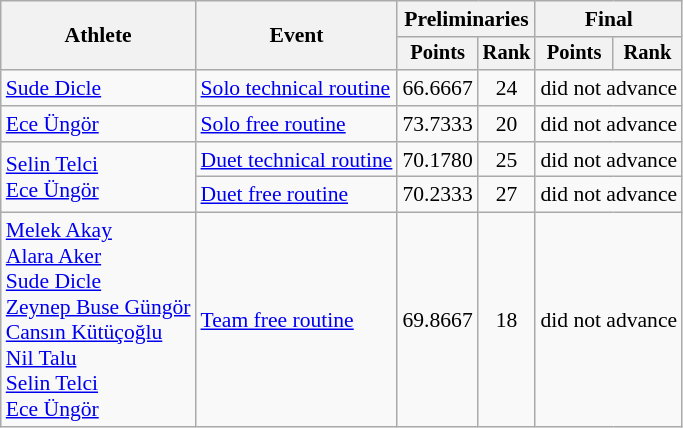<table class="wikitable" style="font-size:90%">
<tr>
<th rowspan="2">Athlete</th>
<th rowspan="2">Event</th>
<th colspan="2">Preliminaries</th>
<th colspan="2">Final</th>
</tr>
<tr style="font-size:95%">
<th>Points</th>
<th>Rank</th>
<th>Points</th>
<th>Rank</th>
</tr>
<tr align="center">
<td align="left"><a href='#'>Sude Dicle</a></td>
<td align="left"><a href='#'>Solo technical routine</a></td>
<td>66.6667</td>
<td>24</td>
<td colspan=2>did not advance</td>
</tr>
<tr align="center">
<td align="left"><a href='#'>Ece Üngör</a></td>
<td align="left"><a href='#'>Solo free routine</a></td>
<td>73.7333</td>
<td>20</td>
<td colspan=2>did not advance</td>
</tr>
<tr align="center">
<td align="left" rowspan=2><a href='#'>Selin Telci</a><br><a href='#'>Ece Üngör</a></td>
<td align="left"><a href='#'>Duet technical routine</a></td>
<td>70.1780</td>
<td>25</td>
<td colspan=2>did not advance</td>
</tr>
<tr align="center">
<td align="left"><a href='#'>Duet free routine</a></td>
<td>70.2333</td>
<td>27</td>
<td colspan=2>did not advance</td>
</tr>
<tr align="center">
<td align="left"><a href='#'>Melek Akay</a><br><a href='#'>Alara Aker</a><br><a href='#'>Sude Dicle</a><br><a href='#'>Zeynep Buse Güngör</a><br><a href='#'>Cansın Kütüçoğlu</a><br><a href='#'>Nil Talu</a><br><a href='#'>Selin Telci</a><br><a href='#'>Ece Üngör</a></td>
<td align="left"><a href='#'>Team free routine</a></td>
<td>69.8667</td>
<td>18</td>
<td colspan=2>did not advance</td>
</tr>
</table>
